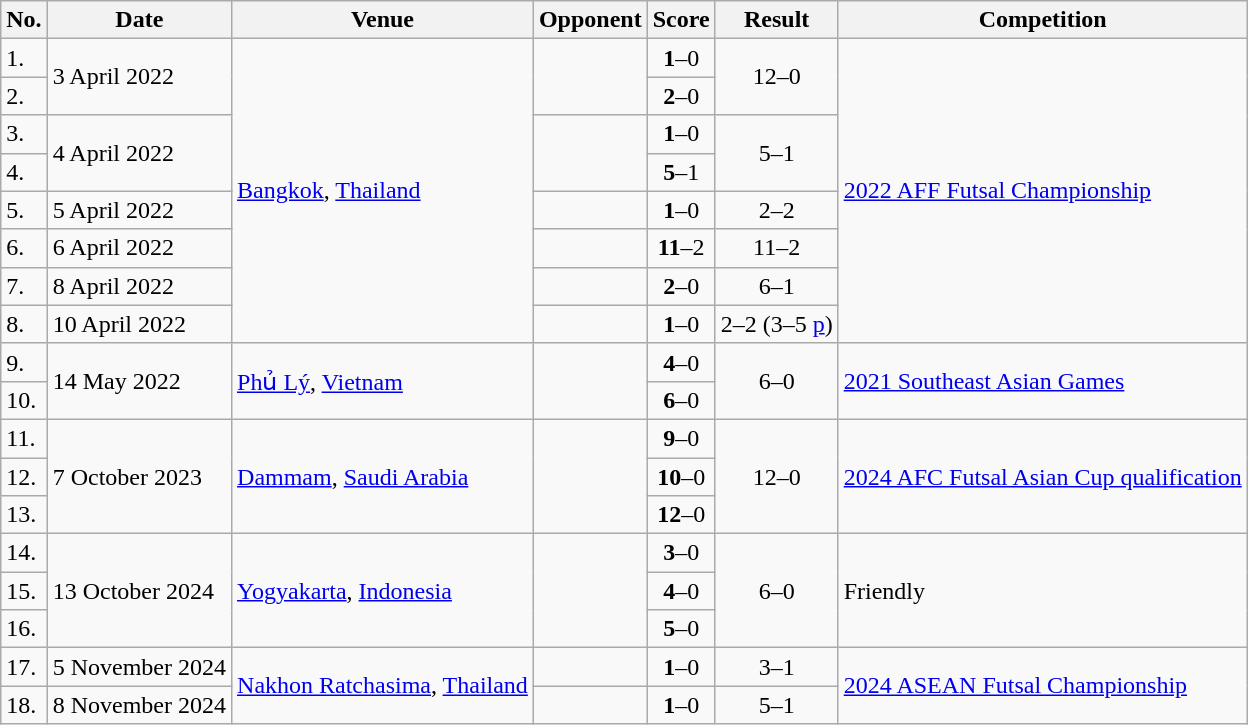<table class="wikitable">
<tr>
<th>No.</th>
<th>Date</th>
<th>Venue</th>
<th>Opponent</th>
<th>Score</th>
<th>Result</th>
<th>Competition</th>
</tr>
<tr>
<td>1.</td>
<td rowspan=2>3 April 2022</td>
<td rowspan=8><a href='#'>Bangkok</a>, <a href='#'>Thailand</a></td>
<td rowspan=2></td>
<td align=center><strong>1</strong>–0</td>
<td rowspan=2 align=center>12–0</td>
<td rowspan=8><a href='#'>2022 AFF Futsal Championship</a></td>
</tr>
<tr>
<td>2.</td>
<td align=center><strong>2</strong>–0</td>
</tr>
<tr>
<td>3.</td>
<td rowspan=2>4 April 2022</td>
<td rowspan=2></td>
<td align=center><strong>1</strong>–0</td>
<td rowspan=2 align=center>5–1</td>
</tr>
<tr>
<td>4.</td>
<td align=center><strong>5</strong>–1</td>
</tr>
<tr>
<td>5.</td>
<td>5 April 2022</td>
<td></td>
<td align=center><strong>1</strong>–0</td>
<td align=center>2–2</td>
</tr>
<tr>
<td>6.</td>
<td>6 April 2022</td>
<td></td>
<td align=center><strong>11</strong>–2</td>
<td align=center>11–2</td>
</tr>
<tr>
<td>7.</td>
<td>8 April 2022</td>
<td></td>
<td align=center><strong>2</strong>–0</td>
<td align=center>6–1</td>
</tr>
<tr>
<td>8.</td>
<td>10 April 2022</td>
<td></td>
<td align=center><strong>1</strong>–0</td>
<td align=center>2–2 (3–5 <a href='#'>p</a>)</td>
</tr>
<tr>
<td>9.</td>
<td rowspan=2>14 May 2022</td>
<td rowspan=2><a href='#'>Phủ Lý</a>, <a href='#'>Vietnam</a></td>
<td rowspan=2></td>
<td align=center><strong>4</strong>–0</td>
<td rowspan=2 align=center>6–0</td>
<td rowspan=2><a href='#'>2021 Southeast Asian Games</a></td>
</tr>
<tr>
<td>10.</td>
<td align=center><strong>6</strong>–0</td>
</tr>
<tr>
<td>11.</td>
<td rowspan=3>7 October 2023</td>
<td rowspan=3><a href='#'>Dammam</a>, <a href='#'>Saudi Arabia</a></td>
<td rowspan=3></td>
<td align=center><strong>9</strong>–0</td>
<td rowspan=3 align=center>12–0</td>
<td rowspan=3><a href='#'>2024 AFC Futsal Asian Cup qualification</a></td>
</tr>
<tr>
<td>12.</td>
<td align=center><strong>10</strong>–0</td>
</tr>
<tr>
<td>13.</td>
<td align=center><strong>12</strong>–0</td>
</tr>
<tr>
<td>14.</td>
<td rowspan=3>13 October 2024</td>
<td rowspan=3><a href='#'>Yogyakarta</a>, <a href='#'>Indonesia</a></td>
<td rowspan=3></td>
<td align=center><strong>3</strong>–0</td>
<td rowspan=3 align=center>6–0</td>
<td rowspan=3>Friendly</td>
</tr>
<tr>
<td>15.</td>
<td align=center><strong>4</strong>–0</td>
</tr>
<tr>
<td>16.</td>
<td align=center><strong>5</strong>–0</td>
</tr>
<tr>
<td>17.</td>
<td align=center>5 November 2024</td>
<td rowspan=2><a href='#'>Nakhon Ratchasima</a>, <a href='#'>Thailand</a></td>
<td align=center></td>
<td align=center><strong>1</strong>–0</td>
<td align=center>3–1</td>
<td rowspan=2><a href='#'>2024 ASEAN Futsal Championship</a></td>
</tr>
<tr>
<td>18.</td>
<td>8 November 2024</td>
<td></td>
<td align=center><strong>1</strong>–0</td>
<td align=center>5–1</td>
</tr>
</table>
